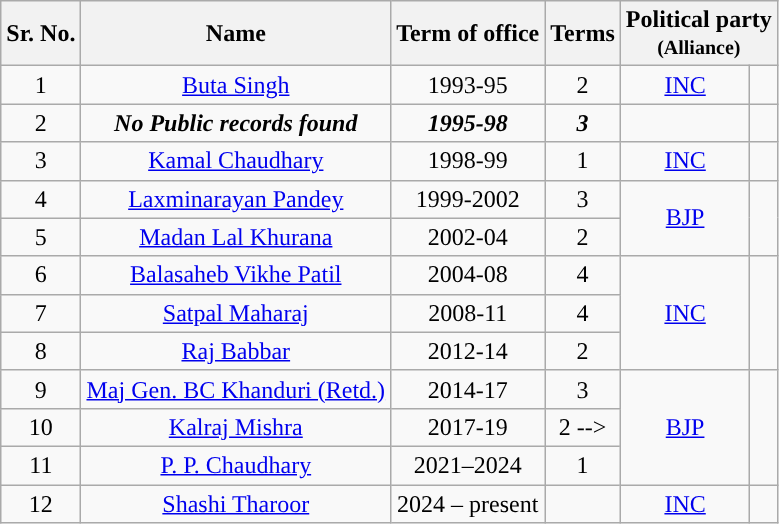<table class="wikitable sortable">
<tr>
<th>Sr. No.</th>
<th>Name</th>
<th>Term of office</th>
<th>Terms</th>
<th colspan="2">Political party<br><small>(Alliance)</small></th>
</tr>
<tr align="center">
<td>1</td>
<td><a href='#'>Buta Singh</a></td>
<td>1993-95</td>
<td>2</td>
<td><a href='#'>INC</a></td>
<td></td>
</tr>
<tr align="center">
<td>2</td>
<td><strong><em>No Public records found</em></strong></td>
<td><strong><em>1995-98</em></strong></td>
<td><strong><em>3</em></strong></td>
<td></td>
<td></td>
</tr>
<tr align="center">
<td>3</td>
<td><a href='#'>Kamal Chaudhary</a></td>
<td>1998-99</td>
<td>1</td>
<td><a href='#'>INC</a></td>
<td></td>
</tr>
<tr align="center">
<td>4</td>
<td><a href='#'>Laxminarayan Pandey</a></td>
<td>1999-2002</td>
<td>3</td>
<td rowspan="2"><a href='#'>BJP</a></td>
<td rowspan="2"></td>
</tr>
<tr align="center">
<td>5</td>
<td><a href='#'>Madan Lal Khurana</a></td>
<td>2002-04</td>
<td>2</td>
</tr>
<tr align="center">
<td>6</td>
<td><a href='#'>Balasaheb Vikhe Patil</a></td>
<td>2004-08</td>
<td>4</td>
<td rowspan="3"><a href='#'>INC</a></td>
<td rowspan="3"></td>
</tr>
<tr align="center">
<td>7</td>
<td><a href='#'>Satpal Maharaj</a></td>
<td>2008-11</td>
<td>4</td>
</tr>
<tr align="center">
<td>8</td>
<td><a href='#'>Raj Babbar</a></td>
<td>2012-14</td>
<td>2</td>
</tr>
<tr align="center">
<td>9</td>
<td><a href='#'>Maj Gen. BC Khanduri (Retd.)</a></td>
<td>2014-17</td>
<td>3</td>
<td rowspan="3"><a href='#'>BJP</a></td>
<td rowspan="3"></td>
</tr>
<tr align="center">
<td>10</td>
<td><a href='#'>Kalraj Mishra</a></td>
<td>2017-19</td>
<td>2 --></td>
</tr>
<tr align="center">
<td>11</td>
<td><a href='#'>P. P. Chaudhary</a></td>
<td>2021–2024</td>
<td>1</td>
</tr>
<tr align="center">
<td>12</td>
<td><a href='#'>Shashi Tharoor</a></td>
<td>2024 – present</td>
<td></td>
<td><a href='#'>INC</a></td>
<td></td>
</tr>
</table>
